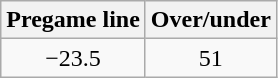<table class="wikitable" style="margin-left: auto; margin-right: auto; border: none; display: inline-table;">
<tr style="text-align:center">
<th style=>Pregame line</th>
<th style=>Over/under</th>
</tr>
<tr style="text-align:center">
<td>−23.5</td>
<td>51</td>
</tr>
</table>
